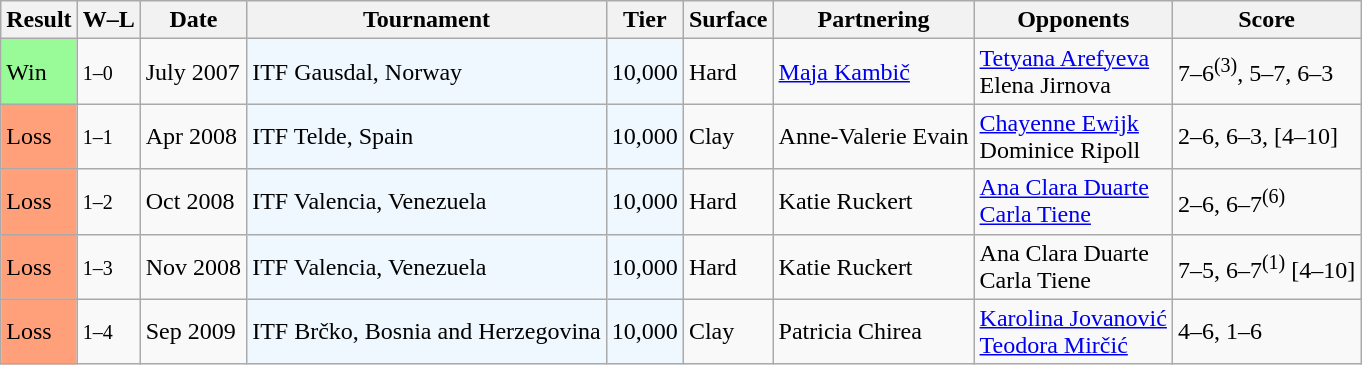<table class="sortable wikitable">
<tr>
<th>Result</th>
<th class="unsortable">W–L</th>
<th>Date</th>
<th>Tournament</th>
<th>Tier</th>
<th>Surface</th>
<th>Partnering</th>
<th>Opponents</th>
<th class="unsortable">Score</th>
</tr>
<tr>
<td style="background:#98fb98;">Win</td>
<td><small>1–0</small></td>
<td>July 2007</td>
<td style="background:#f0f8ff;">ITF Gausdal, Norway</td>
<td style="background:#f0f8ff;">10,000</td>
<td>Hard</td>
<td> <a href='#'>Maja Kambič</a></td>
<td> <a href='#'>Tetyana Arefyeva</a> <br>  Elena Jirnova</td>
<td>7–6<sup>(3)</sup>, 5–7, 6–3</td>
</tr>
<tr>
<td style="background:#ffa07a;">Loss</td>
<td><small>1–1</small></td>
<td>Apr 2008</td>
<td style="background:#f0f8ff;">ITF Telde, Spain</td>
<td style="background:#f0f8ff;">10,000</td>
<td>Clay</td>
<td> Anne-Valerie Evain</td>
<td> <a href='#'>Chayenne Ewijk</a> <br>  Dominice Ripoll</td>
<td>2–6, 6–3, [4–10]</td>
</tr>
<tr>
<td style="background:#ffa07a;">Loss</td>
<td><small>1–2</small></td>
<td>Oct 2008</td>
<td style="background:#f0f8ff;">ITF Valencia, Venezuela</td>
<td style="background:#f0f8ff;">10,000</td>
<td>Hard</td>
<td> Katie Ruckert</td>
<td> <a href='#'>Ana Clara Duarte</a> <br>  <a href='#'>Carla Tiene</a></td>
<td>2–6, 6–7<sup>(6)</sup></td>
</tr>
<tr>
<td style="background:#ffa07a;">Loss</td>
<td><small>1–3</small></td>
<td>Nov 2008</td>
<td style="background:#f0f8ff;">ITF Valencia, Venezuela</td>
<td style="background:#f0f8ff;">10,000</td>
<td>Hard</td>
<td> Katie Ruckert</td>
<td> Ana Clara Duarte <br>  Carla Tiene</td>
<td>7–5, 6–7<sup>(1)</sup> [4–10]</td>
</tr>
<tr>
<td style="background:#ffa07a;">Loss</td>
<td><small>1–4</small></td>
<td>Sep 2009</td>
<td style="background:#f0f8ff;">ITF Brčko, Bosnia and Herzegovina</td>
<td style="background:#f0f8ff;">10,000</td>
<td>Clay</td>
<td> Patricia Chirea</td>
<td> <a href='#'>Karolina Jovanović</a> <br>  <a href='#'>Teodora Mirčić</a></td>
<td>4–6, 1–6</td>
</tr>
</table>
